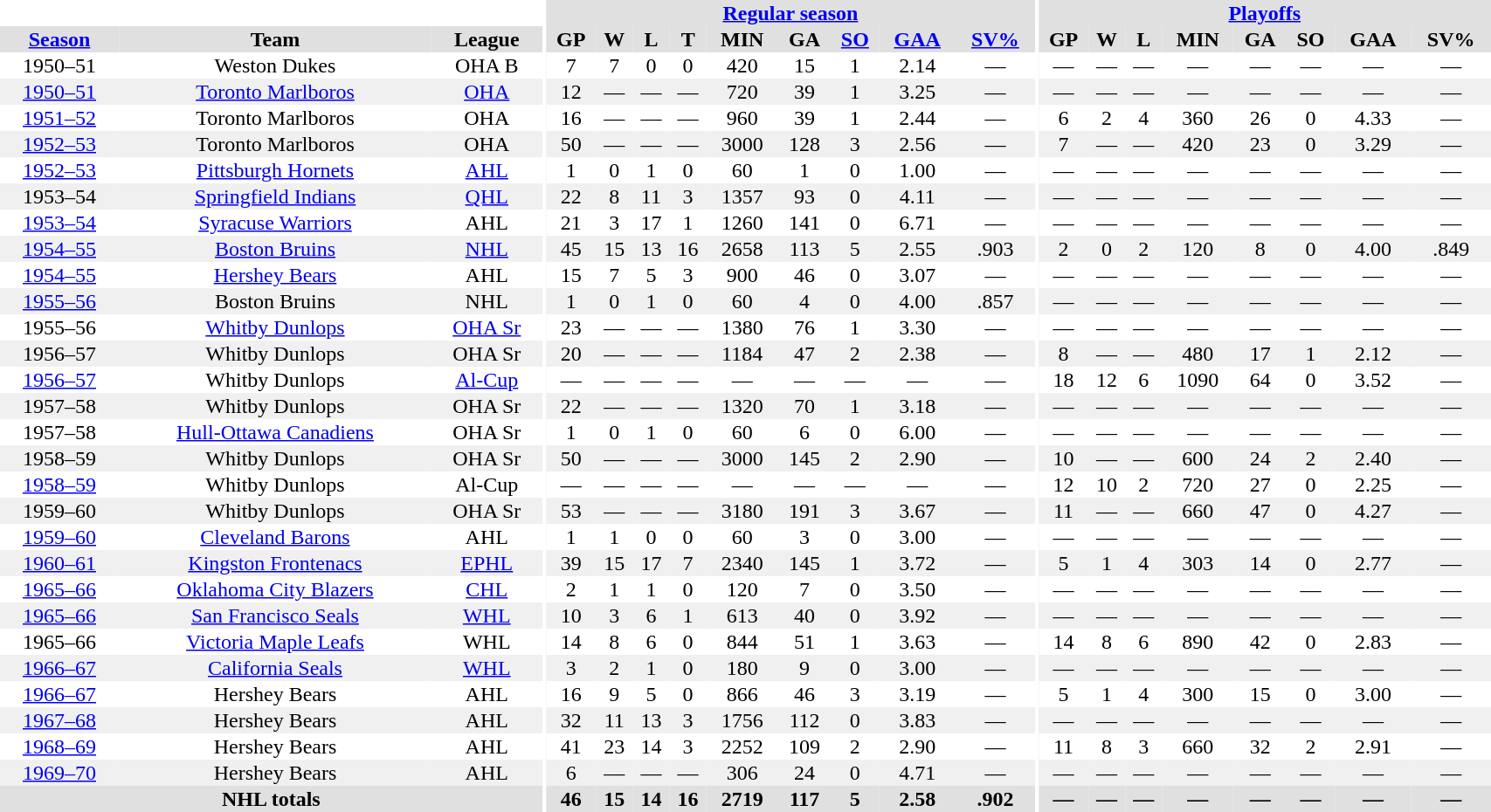<table border="0" cellpadding="1" cellspacing="0" style="width:90%; text-align:center;">
<tr bgcolor="#e0e0e0">
<th colspan="3" bgcolor="#ffffff"></th>
<th rowspan="99" bgcolor="#ffffff"></th>
<th colspan="9" bgcolor="#e0e0e0"><a href='#'>Regular season</a></th>
<th rowspan="99" bgcolor="#ffffff"></th>
<th colspan="8" bgcolor="#e0e0e0"><a href='#'>Playoffs</a></th>
</tr>
<tr bgcolor="#e0e0e0">
<th><a href='#'>Season</a></th>
<th>Team</th>
<th>League</th>
<th>GP</th>
<th>W</th>
<th>L</th>
<th>T</th>
<th>MIN</th>
<th>GA</th>
<th><a href='#'>SO</a></th>
<th><a href='#'>GAA</a></th>
<th><a href='#'>SV%</a></th>
<th>GP</th>
<th>W</th>
<th>L</th>
<th>MIN</th>
<th>GA</th>
<th>SO</th>
<th>GAA</th>
<th>SV%</th>
</tr>
<tr>
<td>1950–51</td>
<td>Weston Dukes</td>
<td>OHA B</td>
<td>7</td>
<td>7</td>
<td>0</td>
<td>0</td>
<td>420</td>
<td>15</td>
<td>1</td>
<td>2.14</td>
<td>—</td>
<td>—</td>
<td>—</td>
<td>—</td>
<td>—</td>
<td>—</td>
<td>—</td>
<td>—</td>
<td>—</td>
</tr>
<tr bgcolor="#f0f0f0">
<td><a href='#'>1950–51</a></td>
<td><a href='#'>Toronto Marlboros</a></td>
<td><a href='#'>OHA</a></td>
<td>12</td>
<td>—</td>
<td>—</td>
<td>—</td>
<td>720</td>
<td>39</td>
<td>1</td>
<td>3.25</td>
<td>—</td>
<td>—</td>
<td>—</td>
<td>—</td>
<td>—</td>
<td>—</td>
<td>—</td>
<td>—</td>
<td>—</td>
</tr>
<tr>
<td><a href='#'>1951–52</a></td>
<td>Toronto Marlboros</td>
<td>OHA</td>
<td>16</td>
<td>—</td>
<td>—</td>
<td>—</td>
<td>960</td>
<td>39</td>
<td>1</td>
<td>2.44</td>
<td>—</td>
<td>6</td>
<td>2</td>
<td>4</td>
<td>360</td>
<td>26</td>
<td>0</td>
<td>4.33</td>
<td>—</td>
</tr>
<tr bgcolor="#f0f0f0">
<td><a href='#'>1952–53</a></td>
<td>Toronto Marlboros</td>
<td>OHA</td>
<td>50</td>
<td>—</td>
<td>—</td>
<td>—</td>
<td>3000</td>
<td>128</td>
<td>3</td>
<td>2.56</td>
<td>—</td>
<td>7</td>
<td>—</td>
<td>—</td>
<td>420</td>
<td>23</td>
<td>0</td>
<td>3.29</td>
<td>—</td>
</tr>
<tr>
<td><a href='#'>1952–53</a></td>
<td><a href='#'>Pittsburgh Hornets</a></td>
<td><a href='#'>AHL</a></td>
<td>1</td>
<td>0</td>
<td>1</td>
<td>0</td>
<td>60</td>
<td>1</td>
<td>0</td>
<td>1.00</td>
<td>—</td>
<td>—</td>
<td>—</td>
<td>—</td>
<td>—</td>
<td>—</td>
<td>—</td>
<td>—</td>
<td>—</td>
</tr>
<tr bgcolor="#f0f0f0">
<td>1953–54</td>
<td><a href='#'>Springfield Indians</a></td>
<td><a href='#'>QHL</a></td>
<td>22</td>
<td>8</td>
<td>11</td>
<td>3</td>
<td>1357</td>
<td>93</td>
<td>0</td>
<td>4.11</td>
<td>—</td>
<td>—</td>
<td>—</td>
<td>—</td>
<td>—</td>
<td>—</td>
<td>—</td>
<td>—</td>
<td>—</td>
</tr>
<tr>
<td><a href='#'>1953–54</a></td>
<td><a href='#'>Syracuse Warriors</a></td>
<td>AHL</td>
<td>21</td>
<td>3</td>
<td>17</td>
<td>1</td>
<td>1260</td>
<td>141</td>
<td>0</td>
<td>6.71</td>
<td>—</td>
<td>—</td>
<td>—</td>
<td>—</td>
<td>—</td>
<td>—</td>
<td>—</td>
<td>—</td>
<td>—</td>
</tr>
<tr bgcolor="#f0f0f0">
<td><a href='#'>1954–55</a></td>
<td><a href='#'>Boston Bruins</a></td>
<td><a href='#'>NHL</a></td>
<td>45</td>
<td>15</td>
<td>13</td>
<td>16</td>
<td>2658</td>
<td>113</td>
<td>5</td>
<td>2.55</td>
<td>.903</td>
<td>2</td>
<td>0</td>
<td>2</td>
<td>120</td>
<td>8</td>
<td>0</td>
<td>4.00</td>
<td>.849</td>
</tr>
<tr>
<td><a href='#'>1954–55</a></td>
<td><a href='#'>Hershey Bears</a></td>
<td>AHL</td>
<td>15</td>
<td>7</td>
<td>5</td>
<td>3</td>
<td>900</td>
<td>46</td>
<td>0</td>
<td>3.07</td>
<td>—</td>
<td>—</td>
<td>—</td>
<td>—</td>
<td>—</td>
<td>—</td>
<td>—</td>
<td>—</td>
<td>—</td>
</tr>
<tr bgcolor="#f0f0f0">
<td><a href='#'>1955–56</a></td>
<td>Boston Bruins</td>
<td>NHL</td>
<td>1</td>
<td>0</td>
<td>1</td>
<td>0</td>
<td>60</td>
<td>4</td>
<td>0</td>
<td>4.00</td>
<td>.857</td>
<td>—</td>
<td>—</td>
<td>—</td>
<td>—</td>
<td>—</td>
<td>—</td>
<td>—</td>
<td>—</td>
</tr>
<tr>
<td>1955–56</td>
<td><a href='#'>Whitby Dunlops</a></td>
<td><a href='#'>OHA Sr</a></td>
<td>23</td>
<td>—</td>
<td>—</td>
<td>—</td>
<td>1380</td>
<td>76</td>
<td>1</td>
<td>3.30</td>
<td>—</td>
<td>—</td>
<td>—</td>
<td>—</td>
<td>—</td>
<td>—</td>
<td>—</td>
<td>—</td>
<td>—</td>
</tr>
<tr bgcolor="#f0f0f0">
<td>1956–57</td>
<td>Whitby Dunlops</td>
<td>OHA Sr</td>
<td>20</td>
<td>—</td>
<td>—</td>
<td>—</td>
<td>1184</td>
<td>47</td>
<td>2</td>
<td>2.38</td>
<td>—</td>
<td>8</td>
<td>—</td>
<td>—</td>
<td>480</td>
<td>17</td>
<td>1</td>
<td>2.12</td>
<td>—</td>
</tr>
<tr>
<td><a href='#'>1956–57</a></td>
<td>Whitby Dunlops</td>
<td><a href='#'>Al-Cup</a></td>
<td>—</td>
<td>—</td>
<td>—</td>
<td>—</td>
<td>—</td>
<td>—</td>
<td>—</td>
<td>—</td>
<td>—</td>
<td>18</td>
<td>12</td>
<td>6</td>
<td>1090</td>
<td>64</td>
<td>0</td>
<td>3.52</td>
<td>—</td>
</tr>
<tr bgcolor="#f0f0f0">
<td>1957–58</td>
<td>Whitby Dunlops</td>
<td>OHA Sr</td>
<td>22</td>
<td>—</td>
<td>—</td>
<td>—</td>
<td>1320</td>
<td>70</td>
<td>1</td>
<td>3.18</td>
<td>—</td>
<td>—</td>
<td>—</td>
<td>—</td>
<td>—</td>
<td>—</td>
<td>—</td>
<td>—</td>
<td>—</td>
</tr>
<tr>
<td>1957–58</td>
<td><a href='#'>Hull-Ottawa Canadiens</a></td>
<td>OHA Sr</td>
<td>1</td>
<td>0</td>
<td>1</td>
<td>0</td>
<td>60</td>
<td>6</td>
<td>0</td>
<td>6.00</td>
<td>—</td>
<td>—</td>
<td>—</td>
<td>—</td>
<td>—</td>
<td>—</td>
<td>—</td>
<td>—</td>
<td>—</td>
</tr>
<tr bgcolor="#f0f0f0">
<td>1958–59</td>
<td>Whitby Dunlops</td>
<td>OHA Sr</td>
<td>50</td>
<td>—</td>
<td>—</td>
<td>—</td>
<td>3000</td>
<td>145</td>
<td>2</td>
<td>2.90</td>
<td>—</td>
<td>10</td>
<td>—</td>
<td>—</td>
<td>600</td>
<td>24</td>
<td>2</td>
<td>2.40</td>
<td>—</td>
</tr>
<tr>
<td><a href='#'>1958–59</a></td>
<td>Whitby Dunlops</td>
<td>Al-Cup</td>
<td>—</td>
<td>—</td>
<td>—</td>
<td>—</td>
<td>—</td>
<td>—</td>
<td>—</td>
<td>—</td>
<td>—</td>
<td>12</td>
<td>10</td>
<td>2</td>
<td>720</td>
<td>27</td>
<td>0</td>
<td>2.25</td>
<td>—</td>
</tr>
<tr bgcolor="#f0f0f0">
<td>1959–60</td>
<td>Whitby Dunlops</td>
<td>OHA Sr</td>
<td>53</td>
<td>—</td>
<td>—</td>
<td>—</td>
<td>3180</td>
<td>191</td>
<td>3</td>
<td>3.67</td>
<td>—</td>
<td>11</td>
<td>—</td>
<td>—</td>
<td>660</td>
<td>47</td>
<td>0</td>
<td>4.27</td>
<td>—</td>
</tr>
<tr>
<td><a href='#'>1959–60</a></td>
<td><a href='#'>Cleveland Barons</a></td>
<td>AHL</td>
<td>1</td>
<td>1</td>
<td>0</td>
<td>0</td>
<td>60</td>
<td>3</td>
<td>0</td>
<td>3.00</td>
<td>—</td>
<td>—</td>
<td>—</td>
<td>—</td>
<td>—</td>
<td>—</td>
<td>—</td>
<td>—</td>
<td>—</td>
</tr>
<tr bgcolor="#f0f0f0">
<td><a href='#'>1960–61</a></td>
<td><a href='#'>Kingston Frontenacs</a></td>
<td><a href='#'>EPHL</a></td>
<td>39</td>
<td>15</td>
<td>17</td>
<td>7</td>
<td>2340</td>
<td>145</td>
<td>1</td>
<td>3.72</td>
<td>—</td>
<td>5</td>
<td>1</td>
<td>4</td>
<td>303</td>
<td>14</td>
<td>0</td>
<td>2.77</td>
<td>—</td>
</tr>
<tr>
<td><a href='#'>1965–66</a></td>
<td><a href='#'>Oklahoma City Blazers</a></td>
<td><a href='#'>CHL</a></td>
<td>2</td>
<td>1</td>
<td>1</td>
<td>0</td>
<td>120</td>
<td>7</td>
<td>0</td>
<td>3.50</td>
<td>—</td>
<td>—</td>
<td>—</td>
<td>—</td>
<td>—</td>
<td>—</td>
<td>—</td>
<td>—</td>
<td>—</td>
</tr>
<tr bgcolor="#f0f0f0">
<td><a href='#'>1965–66</a></td>
<td><a href='#'>San Francisco Seals</a></td>
<td><a href='#'>WHL</a></td>
<td>10</td>
<td>3</td>
<td>6</td>
<td>1</td>
<td>613</td>
<td>40</td>
<td>0</td>
<td>3.92</td>
<td>—</td>
<td>—</td>
<td>—</td>
<td>—</td>
<td>—</td>
<td>—</td>
<td>—</td>
<td>—</td>
<td>—</td>
</tr>
<tr>
<td>1965–66</td>
<td><a href='#'>Victoria Maple Leafs</a></td>
<td>WHL</td>
<td>14</td>
<td>8</td>
<td>6</td>
<td>0</td>
<td>844</td>
<td>51</td>
<td>1</td>
<td>3.63</td>
<td>—</td>
<td>14</td>
<td>8</td>
<td>6</td>
<td>890</td>
<td>42</td>
<td>0</td>
<td>2.83</td>
<td>—</td>
</tr>
<tr bgcolor="#f0f0f0">
<td><a href='#'>1966–67</a></td>
<td><a href='#'>California Seals</a></td>
<td><a href='#'>WHL</a></td>
<td>3</td>
<td>2</td>
<td>1</td>
<td>0</td>
<td>180</td>
<td>9</td>
<td>0</td>
<td>3.00</td>
<td>—</td>
<td>—</td>
<td>—</td>
<td>—</td>
<td>—</td>
<td>—</td>
<td>—</td>
<td>—</td>
<td>—</td>
</tr>
<tr>
<td><a href='#'>1966–67</a></td>
<td>Hershey Bears</td>
<td>AHL</td>
<td>16</td>
<td>9</td>
<td>5</td>
<td>0</td>
<td>866</td>
<td>46</td>
<td>3</td>
<td>3.19</td>
<td>—</td>
<td>5</td>
<td>1</td>
<td>4</td>
<td>300</td>
<td>15</td>
<td>0</td>
<td>3.00</td>
<td>—</td>
</tr>
<tr bgcolor="#f0f0f0">
<td><a href='#'>1967–68</a></td>
<td>Hershey Bears</td>
<td>AHL</td>
<td>32</td>
<td>11</td>
<td>13</td>
<td>3</td>
<td>1756</td>
<td>112</td>
<td>0</td>
<td>3.83</td>
<td>—</td>
<td>—</td>
<td>—</td>
<td>—</td>
<td>—</td>
<td>—</td>
<td>—</td>
<td>—</td>
<td>—</td>
</tr>
<tr>
<td><a href='#'>1968–69</a></td>
<td>Hershey Bears</td>
<td>AHL</td>
<td>41</td>
<td>23</td>
<td>14</td>
<td>3</td>
<td>2252</td>
<td>109</td>
<td>2</td>
<td>2.90</td>
<td>—</td>
<td>11</td>
<td>8</td>
<td>3</td>
<td>660</td>
<td>32</td>
<td>2</td>
<td>2.91</td>
<td>—</td>
</tr>
<tr bgcolor="#f0f0f0">
<td><a href='#'>1969–70</a></td>
<td>Hershey Bears</td>
<td>AHL</td>
<td>6</td>
<td>—</td>
<td>—</td>
<td>—</td>
<td>306</td>
<td>24</td>
<td>0</td>
<td>4.71</td>
<td>—</td>
<td>—</td>
<td>—</td>
<td>—</td>
<td>—</td>
<td>—</td>
<td>—</td>
<td>—</td>
<td>—</td>
</tr>
<tr bgcolor="#e0e0e0">
<th colspan=3>NHL totals</th>
<th>46</th>
<th>15</th>
<th>14</th>
<th>16</th>
<th>2719</th>
<th>117</th>
<th>5</th>
<th>2.58</th>
<th>.902</th>
<th>—</th>
<th>—</th>
<th>—</th>
<th>—</th>
<th>—</th>
<th>—</th>
<th>—</th>
<th>—</th>
</tr>
</table>
